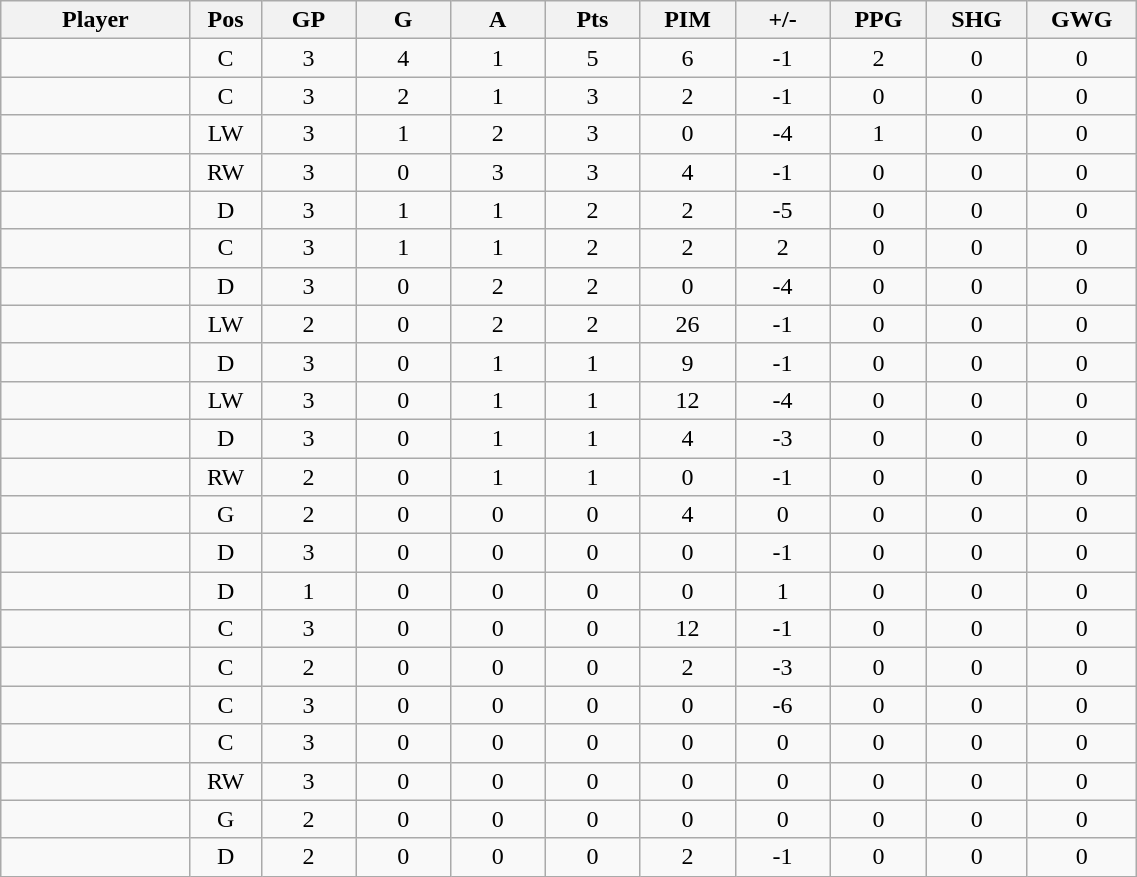<table class="wikitable sortable" width="60%">
<tr ALIGN="center">
<th bgcolor="#DDDDFF" width="10%">Player</th>
<th bgcolor="#DDDDFF" width="3%" title="Position">Pos</th>
<th bgcolor="#DDDDFF" width="5%" title="Games played">GP</th>
<th bgcolor="#DDDDFF" width="5%" title="Goals">G</th>
<th bgcolor="#DDDDFF" width="5%" title="Assists">A</th>
<th bgcolor="#DDDDFF" width="5%" title="Points">Pts</th>
<th bgcolor="#DDDDFF" width="5%" title="Penalties in Minutes">PIM</th>
<th bgcolor="#DDDDFF" width="5%" title="Plus/minus">+/-</th>
<th bgcolor="#DDDDFF" width="5%" title="Power play goals">PPG</th>
<th bgcolor="#DDDDFF" width="5%" title="Short-handed goals">SHG</th>
<th bgcolor="#DDDDFF" width="5%" title="Game-winning goals">GWG</th>
</tr>
<tr align="center">
<td align="right"></td>
<td>C</td>
<td>3</td>
<td>4</td>
<td>1</td>
<td>5</td>
<td>6</td>
<td>-1</td>
<td>2</td>
<td>0</td>
<td>0</td>
</tr>
<tr align="center">
<td align="right"></td>
<td>C</td>
<td>3</td>
<td>2</td>
<td>1</td>
<td>3</td>
<td>2</td>
<td>-1</td>
<td>0</td>
<td>0</td>
<td>0</td>
</tr>
<tr align="center">
<td align="right"></td>
<td>LW</td>
<td>3</td>
<td>1</td>
<td>2</td>
<td>3</td>
<td>0</td>
<td>-4</td>
<td>1</td>
<td>0</td>
<td>0</td>
</tr>
<tr align="center">
<td align="right"></td>
<td>RW</td>
<td>3</td>
<td>0</td>
<td>3</td>
<td>3</td>
<td>4</td>
<td>-1</td>
<td>0</td>
<td>0</td>
<td>0</td>
</tr>
<tr align="center">
<td align="right"></td>
<td>D</td>
<td>3</td>
<td>1</td>
<td>1</td>
<td>2</td>
<td>2</td>
<td>-5</td>
<td>0</td>
<td>0</td>
<td>0</td>
</tr>
<tr align="center">
<td align="right"></td>
<td>C</td>
<td>3</td>
<td>1</td>
<td>1</td>
<td>2</td>
<td>2</td>
<td>2</td>
<td>0</td>
<td>0</td>
<td>0</td>
</tr>
<tr align="center">
<td align="right"></td>
<td>D</td>
<td>3</td>
<td>0</td>
<td>2</td>
<td>2</td>
<td>0</td>
<td>-4</td>
<td>0</td>
<td>0</td>
<td>0</td>
</tr>
<tr align="center">
<td align="right"></td>
<td>LW</td>
<td>2</td>
<td>0</td>
<td>2</td>
<td>2</td>
<td>26</td>
<td>-1</td>
<td>0</td>
<td>0</td>
<td>0</td>
</tr>
<tr align="center">
<td align="right"></td>
<td>D</td>
<td>3</td>
<td>0</td>
<td>1</td>
<td>1</td>
<td>9</td>
<td>-1</td>
<td>0</td>
<td>0</td>
<td>0</td>
</tr>
<tr align="center">
<td align="right"></td>
<td>LW</td>
<td>3</td>
<td>0</td>
<td>1</td>
<td>1</td>
<td>12</td>
<td>-4</td>
<td>0</td>
<td>0</td>
<td>0</td>
</tr>
<tr align="center">
<td align="right"></td>
<td>D</td>
<td>3</td>
<td>0</td>
<td>1</td>
<td>1</td>
<td>4</td>
<td>-3</td>
<td>0</td>
<td>0</td>
<td>0</td>
</tr>
<tr align="center">
<td align="right"></td>
<td>RW</td>
<td>2</td>
<td>0</td>
<td>1</td>
<td>1</td>
<td>0</td>
<td>-1</td>
<td>0</td>
<td>0</td>
<td>0</td>
</tr>
<tr align="center">
<td align="right"></td>
<td>G</td>
<td>2</td>
<td>0</td>
<td>0</td>
<td>0</td>
<td>4</td>
<td>0</td>
<td>0</td>
<td>0</td>
<td>0</td>
</tr>
<tr align="center">
<td align="right"></td>
<td>D</td>
<td>3</td>
<td>0</td>
<td>0</td>
<td>0</td>
<td>0</td>
<td>-1</td>
<td>0</td>
<td>0</td>
<td>0</td>
</tr>
<tr align="center">
<td align="right"></td>
<td>D</td>
<td>1</td>
<td>0</td>
<td>0</td>
<td>0</td>
<td>0</td>
<td>1</td>
<td>0</td>
<td>0</td>
<td>0</td>
</tr>
<tr align="center">
<td align="right"></td>
<td>C</td>
<td>3</td>
<td>0</td>
<td>0</td>
<td>0</td>
<td>12</td>
<td>-1</td>
<td>0</td>
<td>0</td>
<td>0</td>
</tr>
<tr align="center">
<td align="right"></td>
<td>C</td>
<td>2</td>
<td>0</td>
<td>0</td>
<td>0</td>
<td>2</td>
<td>-3</td>
<td>0</td>
<td>0</td>
<td>0</td>
</tr>
<tr align="center">
<td align="right"></td>
<td>C</td>
<td>3</td>
<td>0</td>
<td>0</td>
<td>0</td>
<td>0</td>
<td>-6</td>
<td>0</td>
<td>0</td>
<td>0</td>
</tr>
<tr align="center">
<td align="right"></td>
<td>C</td>
<td>3</td>
<td>0</td>
<td>0</td>
<td>0</td>
<td>0</td>
<td>0</td>
<td>0</td>
<td>0</td>
<td>0</td>
</tr>
<tr align="center">
<td align="right"></td>
<td>RW</td>
<td>3</td>
<td>0</td>
<td>0</td>
<td>0</td>
<td>0</td>
<td>0</td>
<td>0</td>
<td>0</td>
<td>0</td>
</tr>
<tr align="center">
<td align="right"></td>
<td>G</td>
<td>2</td>
<td>0</td>
<td>0</td>
<td>0</td>
<td>0</td>
<td>0</td>
<td>0</td>
<td>0</td>
<td>0</td>
</tr>
<tr align="center">
<td align="right"></td>
<td>D</td>
<td>2</td>
<td>0</td>
<td>0</td>
<td>0</td>
<td>2</td>
<td>-1</td>
<td>0</td>
<td>0</td>
<td>0</td>
</tr>
</table>
